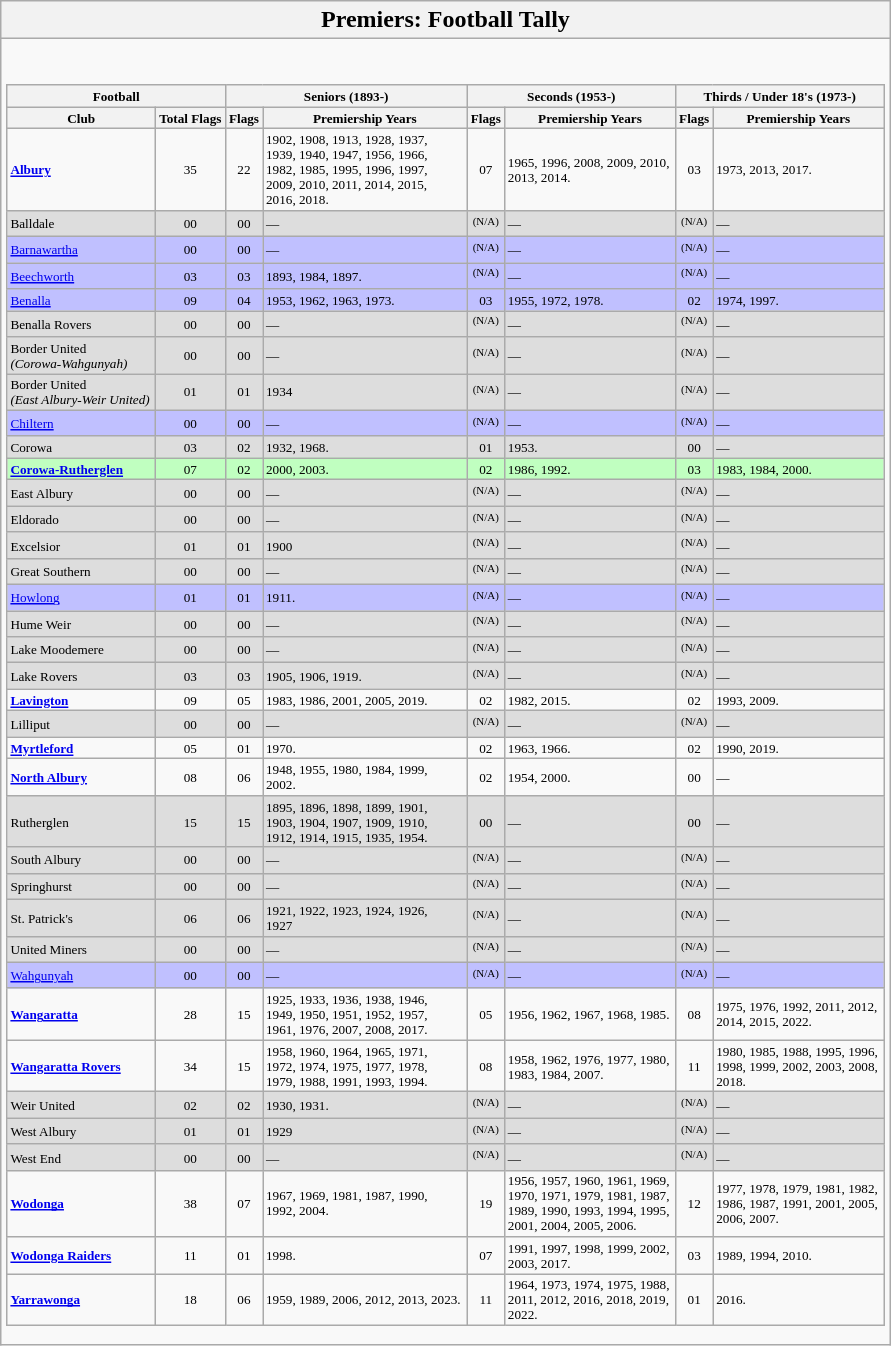<table class="wikitable collapsible collapsed">
<tr>
<th>Premiers: Football Tally</th>
</tr>
<tr>
<td><br><table class="wikitable sortable" style="width:100%; text-align:left;font-size:55%;">
<tr>
<th colspan="2"><strong>Football</strong></th>
<th colspan="2"><strong>Seniors (1893-)</strong></th>
<th colspan="2"><strong>Seconds (1953-)</strong></th>
<th colspan="2"><strong>Thirds / Under 18's (1973-)</strong></th>
</tr>
<tr>
<th>Club</th>
<th>Total Flags</th>
<th>Flags</th>
<th>Premiership Years</th>
<th>Flags</th>
<th>Premiership Years</th>
<th>Flags</th>
<th>Premiership Years</th>
</tr>
<tr>
<td><strong><a href='#'>Albury</a></strong></td>
<td style="text-align:center;">35</td>
<td style="text-align:center;">22</td>
<td>1902, 1908, 1913, 1928, 1937,<br>1939, 1940, 1947, 1956, 1966,<br>1982, 1985, 1995, 1996, 1997,<br>2009, 2010, 2011, 2014, 2015,<br>2016, 2018.</td>
<td style="text-align:center;">07</td>
<td>1965, 1996, 2008, 2009, 2010,<br>2013, 2014.</td>
<td style="text-align:center;">03</td>
<td>1973, 2013, 2017.</td>
</tr>
<tr style="background:#DDDDDD;">
<td>Balldale</td>
<td style="text-align:center;">00</td>
<td style="text-align:center;">00</td>
<td>—</td>
<td style="text-align:center;"><sup>(N/A)</sup></td>
<td>—</td>
<td style="text-align:center;"><sup>(N/A)</sup></td>
<td>—</td>
</tr>
<tr style="background:#C0C0FF;">
<td><a href='#'>Barnawartha</a></td>
<td style="text-align:center;">00</td>
<td style="text-align:center;">00</td>
<td>—</td>
<td style="text-align:center;"><sup>(N/A)</sup></td>
<td>—</td>
<td style="text-align:center;"><sup>(N/A)</sup></td>
<td>—</td>
</tr>
<tr style="background:#C0C0FF;">
<td><a href='#'>Beechworth</a></td>
<td style="text-align:center;">03</td>
<td style="text-align:center;">03</td>
<td>1893, 1984, 1897.</td>
<td style="text-align:center;"><sup>(N/A)</sup></td>
<td>—</td>
<td style="text-align:center;"><sup>(N/A)</sup></td>
<td>—</td>
</tr>
<tr style="background:#C0C0FF;">
<td><a href='#'>Benalla</a></td>
<td style="text-align:center;">09</td>
<td style="text-align:center;">04</td>
<td>1953, 1962, 1963, 1973.</td>
<td style="text-align:center;">03</td>
<td>1955, 1972, 1978.</td>
<td style="text-align:center;">02</td>
<td>1974, 1997.</td>
</tr>
<tr style="background:#DDDDDD;">
<td>Benalla Rovers</td>
<td style="text-align:center;">00</td>
<td style="text-align:center;">00</td>
<td>—</td>
<td style="text-align:center;"><sup>(N/A)</sup></td>
<td>—</td>
<td style="text-align:center;"><sup>(N/A)</sup></td>
<td>—</td>
</tr>
<tr style="background:#DDDDDD;">
<td>Border United<br><em>(Corowa-Wahgunyah)</em></td>
<td style="text-align:center;">00</td>
<td style="text-align:center;">00</td>
<td>—</td>
<td style="text-align:center;"><sup>(N/A)</sup></td>
<td>—</td>
<td style="text-align:center;"><sup>(N/A)</sup></td>
<td>—</td>
</tr>
<tr style="background:#DDDDDD;">
<td>Border United<br><em>(East Albury-Weir United)</em></td>
<td style="text-align:center;">01</td>
<td style="text-align:center;">01</td>
<td>1934</td>
<td style="text-align:center;"><sup>(N/A)</sup></td>
<td>—</td>
<td style="text-align:center;"><sup>(N/A)</sup></td>
<td>—</td>
</tr>
<tr style="background:#C0C0FF;">
<td><a href='#'>Chiltern</a></td>
<td style="text-align:center;">00</td>
<td style="text-align:center;">00</td>
<td>—</td>
<td style="text-align:center;"><sup>(N/A)</sup></td>
<td>—</td>
<td style="text-align:center;"><sup>(N/A)</sup></td>
<td>—</td>
</tr>
<tr style="background:#DDDDDD;">
<td>Corowa</td>
<td style="text-align:center;">03</td>
<td style="text-align:center;">02</td>
<td>1932, 1968.</td>
<td style="text-align:center;">01</td>
<td>1953.</td>
<td style="text-align:center;">00</td>
<td>—</td>
</tr>
<tr style="background:#C0FFC0;">
<td><strong><a href='#'>Corowa-Rutherglen</a></strong></td>
<td style="text-align:center;">07</td>
<td style="text-align:center;">02</td>
<td>2000, 2003.</td>
<td style="text-align:center;">02</td>
<td>1986, 1992.</td>
<td style="text-align:center;">03</td>
<td>1983, 1984, 2000.</td>
</tr>
<tr style="background:#DDDDDD;">
<td>East Albury</td>
<td style="text-align:center;">00</td>
<td style="text-align:center;">00</td>
<td>—</td>
<td style="text-align:center;"><sup>(N/A)</sup></td>
<td>—</td>
<td style="text-align:center;"><sup>(N/A)</sup></td>
<td>—</td>
</tr>
<tr style="background:#DDDDDD;">
<td>Eldorado</td>
<td style="text-align:center;">00</td>
<td style="text-align:center;">00</td>
<td>—</td>
<td style="text-align:center;"><sup>(N/A)</sup></td>
<td>—</td>
<td style="text-align:center;"><sup>(N/A)</sup></td>
<td>—</td>
</tr>
<tr style="background:#DDDDDD;">
<td>Excelsior</td>
<td style="text-align:center;">01</td>
<td style="text-align:center;">01</td>
<td>1900</td>
<td style="text-align:center;"><sup>(N/A)</sup></td>
<td>—</td>
<td style="text-align:center;"><sup>(N/A)</sup></td>
<td>—</td>
</tr>
<tr style="background:#DDDDDD;">
<td>Great Southern</td>
<td style="text-align:center;">00</td>
<td style="text-align:center;">00</td>
<td>—</td>
<td style="text-align:center;"><sup>(N/A)</sup></td>
<td>—</td>
<td style="text-align:center;"><sup>(N/A)</sup></td>
<td>—</td>
</tr>
<tr style="background:#C0C0FF;">
<td><a href='#'>Howlong</a></td>
<td style="text-align:center;">01</td>
<td style="text-align:center;">01</td>
<td>1911.</td>
<td style="text-align:center;"><sup>(N/A)</sup></td>
<td>—</td>
<td style="text-align:center;"><sup>(N/A)</sup></td>
<td>—</td>
</tr>
<tr style="background:#DDDDDD;">
<td>Hume Weir</td>
<td style="text-align:center;">00</td>
<td style="text-align:center;">00</td>
<td>—</td>
<td style="text-align:center;"><sup>(N/A)</sup></td>
<td>—</td>
<td style="text-align:center;"><sup>(N/A)</sup></td>
<td>—</td>
</tr>
<tr style="background:#DDDDDD;">
<td>Lake Moodemere</td>
<td style="text-align:center;">00</td>
<td style="text-align:center;">00</td>
<td>—</td>
<td style="text-align:center;"><sup>(N/A)</sup></td>
<td>—</td>
<td style="text-align:center;"><sup>(N/A)</sup></td>
<td>—</td>
</tr>
<tr style="background:#DDDDDD;">
<td>Lake Rovers</td>
<td style="text-align:center;">03</td>
<td style="text-align:center;">03</td>
<td>1905, 1906, 1919.</td>
<td style="text-align:center;"><sup>(N/A)</sup></td>
<td>—</td>
<td style="text-align:center;"><sup>(N/A)</sup></td>
<td>—</td>
</tr>
<tr>
<td><strong><a href='#'>Lavington</a></strong></td>
<td style="text-align:center;">09</td>
<td style="text-align:center;">05</td>
<td>1983, 1986, 2001, 2005, 2019.</td>
<td style="text-align:center;">02</td>
<td>1982, 2015.</td>
<td style="text-align:center;">02</td>
<td>1993, 2009.</td>
</tr>
<tr style="background:#DDDDDD;">
<td>Lilliput</td>
<td style="text-align:center;">00</td>
<td style="text-align:center;">00</td>
<td>—</td>
<td style="text-align:center;"><sup>(N/A)</sup></td>
<td>—</td>
<td style="text-align:center;"><sup>(N/A)</sup></td>
<td>—</td>
</tr>
<tr>
<td><strong><a href='#'>Myrtleford</a></strong></td>
<td style="text-align:center;">05</td>
<td style="text-align:center;">01</td>
<td>1970.</td>
<td style="text-align:center;">02</td>
<td>1963, 1966.</td>
<td style="text-align:center;">02</td>
<td>1990, 2019.</td>
</tr>
<tr>
<td><strong><a href='#'>North Albury</a></strong></td>
<td style="text-align:center;">08</td>
<td style="text-align:center;">06</td>
<td>1948, 1955, 1980, 1984, 1999,<br>2002.</td>
<td style="text-align:center;">02</td>
<td>1954, 2000.</td>
<td style="text-align:center;">00</td>
<td>—</td>
</tr>
<tr style="background:#DDDDDD;">
<td>Rutherglen</td>
<td style="text-align:center;">15</td>
<td style="text-align:center;">15</td>
<td>1895, 1896, 1898, 1899, 1901,<br>1903, 1904, 1907, 1909, 1910,<br>1912, 1914, 1915, 1935, 1954.</td>
<td style="text-align:center;">00</td>
<td>—</td>
<td style="text-align:center;">00</td>
<td>—</td>
</tr>
<tr style="background:#DDDDDD;">
<td>South Albury</td>
<td style="text-align:center;">00</td>
<td style="text-align:center;">00</td>
<td>—</td>
<td style="text-align:center;"><sup>(N/A)</sup></td>
<td>—</td>
<td style="text-align:center;"><sup>(N/A)</sup></td>
<td>—</td>
</tr>
<tr style="background:#DDDDDD;">
<td>Springhurst</td>
<td style="text-align:center;">00</td>
<td style="text-align:center;">00</td>
<td>—</td>
<td style="text-align:center;"><sup>(N/A)</sup></td>
<td>—</td>
<td style="text-align:center;"><sup>(N/A)</sup></td>
<td>—</td>
</tr>
<tr style="background:#DDDDDD;">
<td>St. Patrick's</td>
<td style="text-align:center;">06</td>
<td style="text-align:center;">06</td>
<td>1921, 1922, 1923, 1924, 1926,<br>1927</td>
<td style="text-align:center;"><sup>(N/A)</sup></td>
<td>—</td>
<td style="text-align:center;"><sup>(N/A)</sup></td>
<td>—</td>
</tr>
<tr style="background:#DDDDDD;">
<td>United Miners</td>
<td style="text-align:center;">00</td>
<td style="text-align:center;">00</td>
<td>—</td>
<td style="text-align:center;"><sup>(N/A)</sup></td>
<td>—</td>
<td style="text-align:center;"><sup>(N/A)</sup></td>
<td>—</td>
</tr>
<tr style="background:#C0C0FF;">
<td><a href='#'>Wahgunyah</a></td>
<td style="text-align:center;">00</td>
<td style="text-align:center;">00</td>
<td>—</td>
<td style="text-align:center;"><sup>(N/A)</sup></td>
<td>—</td>
<td style="text-align:center;"><sup>(N/A)</sup></td>
<td>—</td>
</tr>
<tr>
<td><strong><a href='#'>Wangaratta</a></strong></td>
<td style="text-align:center;">28</td>
<td style="text-align:center;">15</td>
<td>1925, 1933, 1936, 1938, 1946,<br>1949, 1950, 1951, 1952, 1957,<br>1961, 1976, 2007, 2008, 2017.</td>
<td style="text-align:center;">05</td>
<td>1956, 1962, 1967, 1968, 1985.</td>
<td style="text-align:center;">08</td>
<td>1975, 1976, 1992, 2011, 2012,<br>2014, 2015, 2022.</td>
</tr>
<tr>
<td><strong><a href='#'>Wangaratta Rovers</a></strong></td>
<td style="text-align:center;">34</td>
<td style="text-align:center;">15</td>
<td>1958, 1960, 1964, 1965, 1971,<br>1972, 1974, 1975, 1977, 1978,<br>1979, 1988, 1991, 1993, 1994.</td>
<td style="text-align:center;">08</td>
<td>1958, 1962, 1976, 1977, 1980,<br>1983, 1984, 2007.</td>
<td style="text-align:center;">11</td>
<td>1980, 1985, 1988, 1995, 1996,<br>1998, 1999, 2002, 2003, 2008,<br>2018.</td>
</tr>
<tr style="background:#DDDDDD;">
<td>Weir United</td>
<td style="text-align:center;">02</td>
<td style="text-align:center;">02</td>
<td>1930, 1931.</td>
<td style="text-align:center;"><sup>(N/A)</sup></td>
<td>—</td>
<td style="text-align:center;"><sup>(N/A)</sup></td>
<td>—</td>
</tr>
<tr style="background:#DDDDDD;">
<td>West Albury</td>
<td style="text-align:center;">01</td>
<td style="text-align:center;">01</td>
<td>1929</td>
<td style="text-align:center;"><sup>(N/A)</sup></td>
<td>—</td>
<td style="text-align:center;"><sup>(N/A)</sup></td>
<td>—</td>
</tr>
<tr style="background:#DDDDDD;">
<td>West End</td>
<td style="text-align:center;">00</td>
<td style="text-align:center;">00</td>
<td>—</td>
<td style="text-align:center;"><sup>(N/A)</sup></td>
<td>—</td>
<td style="text-align:center;"><sup>(N/A)</sup></td>
<td>—</td>
</tr>
<tr>
<td><strong><a href='#'>Wodonga</a></strong></td>
<td style="text-align:center;">38</td>
<td style="text-align:center;">07</td>
<td>1967, 1969, 1981, 1987, 1990,<br>1992, 2004.</td>
<td style="text-align:center;">19</td>
<td>1956, 1957, 1960, 1961, 1969,<br>1970, 1971, 1979, 1981, 1987,<br>1989, 1990, 1993, 1994, 1995,<br>2001, 2004, 2005, 2006.</td>
<td style="text-align:center;">12</td>
<td>1977, 1978, 1979, 1981, 1982,<br>1986, 1987, 1991, 2001, 2005,<br>2006, 2007.</td>
</tr>
<tr>
<td><strong><a href='#'>Wodonga Raiders</a></strong></td>
<td style="text-align:center;">11</td>
<td style="text-align:center;">01</td>
<td>1998.</td>
<td style="text-align:center;">07</td>
<td>1991, 1997, 1998, 1999, 2002,<br>2003, 2017.</td>
<td style="text-align:center;">03</td>
<td>1989, 1994, 2010.</td>
</tr>
<tr>
<td><strong><a href='#'>Yarrawonga</a></strong></td>
<td style="text-align:center;">18</td>
<td style="text-align:center;">06</td>
<td>1959, 1989, 2006, 2012, 2013, 2023.</td>
<td style="text-align:center;">11</td>
<td>1964, 1973, 1974, 1975, 1988,<br>2011, 2012, 2016, 2018, 2019,<br>2022.</td>
<td style="text-align:center;">01</td>
<td>2016.</td>
</tr>
</table>


</td>
</tr>
</table>
